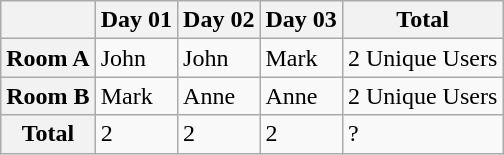<table class="wikitable">
<tr>
<th></th>
<th>Day 01</th>
<th>Day 02</th>
<th>Day 03</th>
<th>Total</th>
</tr>
<tr>
<th>Room A</th>
<td>John</td>
<td>John</td>
<td>Mark</td>
<td>2 Unique Users</td>
</tr>
<tr>
<th>Room B</th>
<td>Mark</td>
<td>Anne</td>
<td>Anne</td>
<td>2 Unique Users</td>
</tr>
<tr>
<th>Total</th>
<td>2</td>
<td>2</td>
<td>2</td>
<td>?</td>
</tr>
</table>
